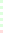<table style="font-size: 85%">
<tr>
<td style="background:#dfd;"></td>
</tr>
<tr>
<td style="background:#dfd;"></td>
</tr>
<tr>
<td style="background:#dfd;"></td>
</tr>
<tr>
<td style="background:#dfd;"></td>
</tr>
<tr>
<td style="background:#dfd;"></td>
</tr>
<tr>
<td style="background:#fdd;"></td>
</tr>
</table>
